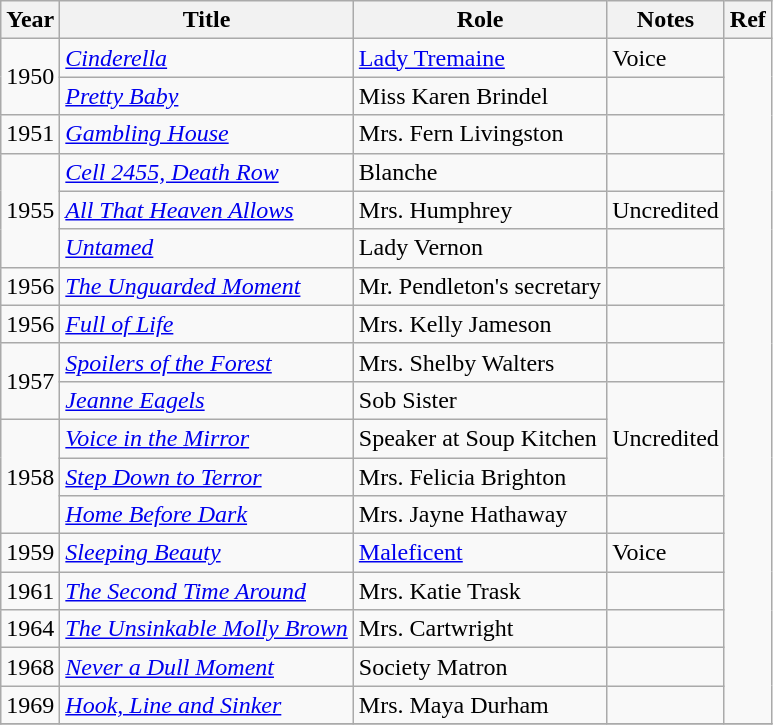<table class="wikitable sortable">
<tr>
<th>Year</th>
<th>Title</th>
<th>Role</th>
<th class="unsortable">Notes</th>
<th>Ref</th>
</tr>
<tr>
<td rowspan="2">1950</td>
<td><em><a href='#'>Cinderella</a></em></td>
<td><a href='#'>Lady Tremaine</a></td>
<td>Voice</td>
<td rowspan="18"></td>
</tr>
<tr>
<td><em><a href='#'>Pretty Baby</a></em></td>
<td>Miss Karen Brindel</td>
<td></td>
</tr>
<tr>
<td>1951</td>
<td><em><a href='#'>Gambling House</a></em></td>
<td>Mrs. Fern Livingston</td>
<td></td>
</tr>
<tr>
<td rowspan="3">1955</td>
<td><em><a href='#'>Cell 2455, Death Row</a></em></td>
<td>Blanche</td>
<td></td>
</tr>
<tr>
<td><em><a href='#'>All That Heaven Allows</a></em></td>
<td>Mrs. Humphrey</td>
<td>Uncredited</td>
</tr>
<tr>
<td><em><a href='#'>Untamed</a></em></td>
<td>Lady Vernon</td>
<td></td>
</tr>
<tr>
<td>1956</td>
<td><em><a href='#'>The Unguarded Moment</a></em></td>
<td>Mr. Pendleton's secretary</td>
<td></td>
</tr>
<tr>
<td>1956</td>
<td><em><a href='#'>Full of Life</a></em></td>
<td>Mrs. Kelly Jameson</td>
<td></td>
</tr>
<tr>
<td rowspan="2">1957</td>
<td><em><a href='#'>Spoilers of the Forest</a></em></td>
<td>Mrs. Shelby Walters</td>
<td></td>
</tr>
<tr>
<td><em><a href='#'>Jeanne Eagels</a></em></td>
<td>Sob Sister</td>
<td rowspan="3">Uncredited</td>
</tr>
<tr>
<td rowspan="3">1958</td>
<td><em><a href='#'>Voice in the Mirror</a></em></td>
<td>Speaker at Soup Kitchen</td>
</tr>
<tr>
<td><em><a href='#'>Step Down to Terror</a></em></td>
<td>Mrs. Felicia Brighton</td>
</tr>
<tr>
<td><em><a href='#'>Home Before Dark</a></em></td>
<td>Mrs. Jayne Hathaway</td>
<td></td>
</tr>
<tr>
<td>1959</td>
<td><em><a href='#'>Sleeping Beauty</a></em></td>
<td><a href='#'>Maleficent</a></td>
<td>Voice</td>
</tr>
<tr>
<td>1961</td>
<td><em><a href='#'>The Second Time Around</a></em></td>
<td>Mrs. Katie Trask</td>
<td></td>
</tr>
<tr>
<td>1964</td>
<td><em><a href='#'>The Unsinkable Molly Brown</a></em></td>
<td>Mrs. Cartwright</td>
<td></td>
</tr>
<tr>
<td>1968</td>
<td><em><a href='#'>Never a Dull Moment</a></em></td>
<td>Society Matron</td>
<td></td>
</tr>
<tr>
<td>1969</td>
<td><em><a href='#'>Hook, Line and Sinker</a></em></td>
<td>Mrs. Maya Durham</td>
<td></td>
</tr>
<tr>
</tr>
</table>
